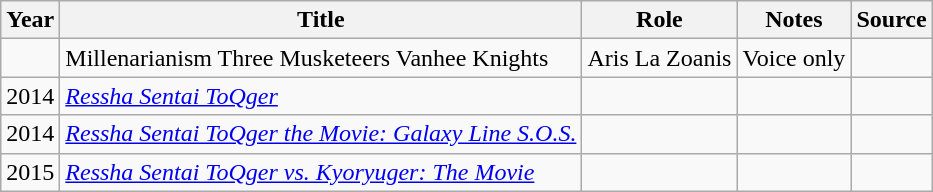<table class="wikitable sortable plainrowheaders">
<tr>
<th>Year </th>
<th>Title</th>
<th>Role </th>
<th class="unsortable">Notes </th>
<th class="unsortable">Source</th>
</tr>
<tr>
<td></td>
<td>Millenarianism Three Musketeers Vanhee Knights</td>
<td>Aris La Zoanis</td>
<td>Voice only</td>
<td></td>
</tr>
<tr>
<td>2014</td>
<td><em><a href='#'>Ressha Sentai ToQger</a></em></td>
<td></td>
<td></td>
<td></td>
</tr>
<tr>
<td>2014</td>
<td><em><a href='#'>Ressha Sentai ToQger the Movie: Galaxy Line S.O.S.</a></em></td>
<td></td>
<td></td>
<td></td>
</tr>
<tr>
<td>2015</td>
<td><em><a href='#'>Ressha Sentai ToQger vs. Kyoryuger: The Movie</a></em></td>
<td></td>
<td></td>
<td></td>
</tr>
</table>
